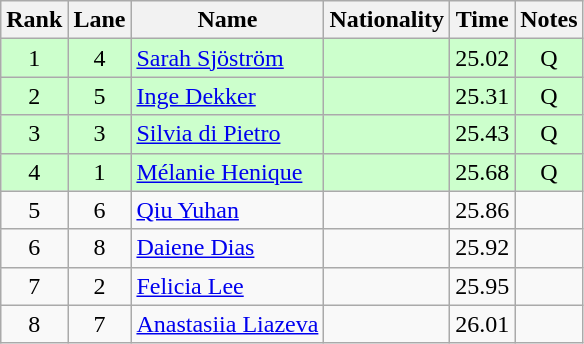<table class="wikitable sortable" style="text-align:center">
<tr>
<th>Rank</th>
<th>Lane</th>
<th>Name</th>
<th>Nationality</th>
<th>Time</th>
<th>Notes</th>
</tr>
<tr bgcolor=ccffcc>
<td>1</td>
<td>4</td>
<td align=left><a href='#'>Sarah Sjöström</a></td>
<td align=left></td>
<td>25.02</td>
<td>Q</td>
</tr>
<tr bgcolor=ccffcc>
<td>2</td>
<td>5</td>
<td align=left><a href='#'>Inge Dekker</a></td>
<td align=left></td>
<td>25.31</td>
<td>Q</td>
</tr>
<tr bgcolor=ccffcc>
<td>3</td>
<td>3</td>
<td align=left><a href='#'>Silvia di Pietro</a></td>
<td align=left></td>
<td>25.43</td>
<td>Q</td>
</tr>
<tr bgcolor=ccffcc>
<td>4</td>
<td>1</td>
<td align=left><a href='#'>Mélanie Henique</a></td>
<td align=left></td>
<td>25.68</td>
<td>Q</td>
</tr>
<tr>
<td>5</td>
<td>6</td>
<td align=left><a href='#'>Qiu Yuhan</a></td>
<td align=left></td>
<td>25.86</td>
<td></td>
</tr>
<tr>
<td>6</td>
<td>8</td>
<td align=left><a href='#'>Daiene Dias</a></td>
<td align=left></td>
<td>25.92</td>
<td></td>
</tr>
<tr>
<td>7</td>
<td>2</td>
<td align=left><a href='#'>Felicia Lee</a></td>
<td align=left></td>
<td>25.95</td>
<td></td>
</tr>
<tr>
<td>8</td>
<td>7</td>
<td align=left><a href='#'>Anastasiia Liazeva</a></td>
<td align=left></td>
<td>26.01</td>
<td></td>
</tr>
</table>
